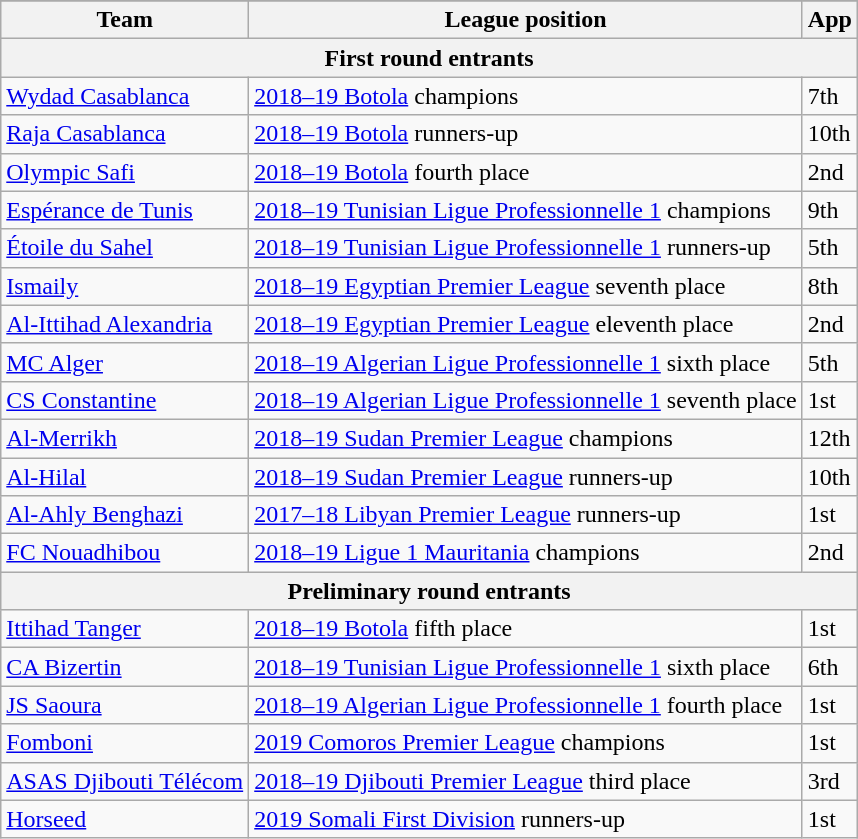<table class="wikitable">
<tr>
</tr>
<tr>
<th>Team</th>
<th>League position</th>
<th>App </th>
</tr>
<tr>
<th colspan=3>First round entrants</th>
</tr>
<tr>
<td> <a href='#'>Wydad Casablanca</a></td>
<td><a href='#'>2018–19 Botola</a> champions</td>
<td>7th </td>
</tr>
<tr>
<td> <a href='#'>Raja Casablanca</a></td>
<td><a href='#'>2018–19 Botola</a> runners-up</td>
<td>10th </td>
</tr>
<tr>
<td> <a href='#'>Olympic Safi</a></td>
<td><a href='#'>2018–19 Botola</a> fourth place</td>
<td>2nd </td>
</tr>
<tr>
<td> <a href='#'>Espérance de Tunis</a></td>
<td><a href='#'>2018–19 Tunisian Ligue Professionnelle 1</a> champions</td>
<td>9th </td>
</tr>
<tr>
<td> <a href='#'>Étoile du Sahel</a></td>
<td><a href='#'>2018–19 Tunisian Ligue Professionnelle 1</a> runners-up</td>
<td>5th </td>
</tr>
<tr>
<td> <a href='#'>Ismaily</a></td>
<td><a href='#'>2018–19 Egyptian Premier League</a> seventh place</td>
<td>8th </td>
</tr>
<tr>
<td> <a href='#'>Al-Ittihad Alexandria</a></td>
<td><a href='#'>2018–19 Egyptian Premier League</a> eleventh place</td>
<td>2nd </td>
</tr>
<tr>
<td> <a href='#'>MC Alger</a></td>
<td><a href='#'>2018–19 Algerian Ligue Professionnelle 1</a> sixth place</td>
<td>5th </td>
</tr>
<tr>
<td> <a href='#'>CS Constantine</a></td>
<td><a href='#'>2018–19 Algerian Ligue Professionnelle 1</a> seventh place</td>
<td>1st</td>
</tr>
<tr>
<td> <a href='#'>Al-Merrikh</a></td>
<td><a href='#'>2018–19 Sudan Premier League</a> champions</td>
<td>12th </td>
</tr>
<tr>
<td> <a href='#'>Al-Hilal</a></td>
<td><a href='#'>2018–19 Sudan Premier League</a> runners-up</td>
<td>10th </td>
</tr>
<tr>
<td> <a href='#'>Al-Ahly Benghazi</a></td>
<td><a href='#'>2017–18 Libyan Premier League</a> runners-up</td>
<td>1st</td>
</tr>
<tr>
<td> <a href='#'>FC Nouadhibou</a></td>
<td><a href='#'>2018–19 Ligue 1 Mauritania</a> champions</td>
<td>2nd </td>
</tr>
<tr>
<th colspan=3>Preliminary round entrants</th>
</tr>
<tr>
<td> <a href='#'>Ittihad Tanger</a></td>
<td><a href='#'>2018–19 Botola</a> fifth place</td>
<td>1st</td>
</tr>
<tr>
<td> <a href='#'>CA Bizertin</a></td>
<td><a href='#'>2018–19 Tunisian Ligue Professionnelle 1</a> sixth place</td>
<td>6th </td>
</tr>
<tr>
<td> <a href='#'>JS Saoura</a></td>
<td><a href='#'>2018–19 Algerian Ligue Professionnelle 1</a> fourth place</td>
<td>1st</td>
</tr>
<tr>
<td> <a href='#'>Fomboni</a></td>
<td><a href='#'>2019 Comoros Premier League</a> champions</td>
<td>1st</td>
</tr>
<tr>
<td> <a href='#'>ASAS Djibouti Télécom</a></td>
<td><a href='#'>2018–19 Djibouti Premier League</a> third place</td>
<td>3rd </td>
</tr>
<tr>
<td> <a href='#'>Horseed</a></td>
<td><a href='#'>2019 Somali First Division</a> runners-up</td>
<td>1st</td>
</tr>
</table>
